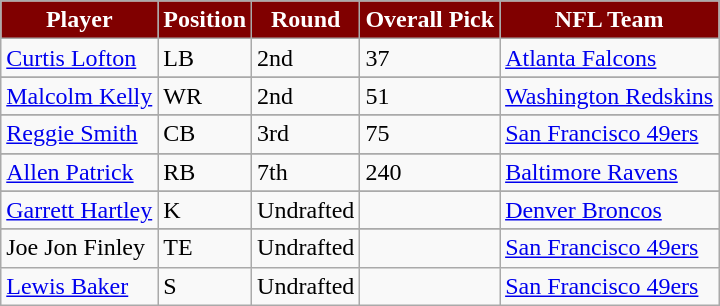<table class="wikitable" border="1">
<tr>
<th style="background: maroon; color: white">Player</th>
<th style="background: maroon; color: white">Position</th>
<th style="background: maroon; color: white">Round</th>
<th style="background: maroon; color: white">Overall Pick</th>
<th style="background: maroon; color: white">NFL Team</th>
</tr>
<tr>
<td><a href='#'>Curtis Lofton</a></td>
<td>LB</td>
<td>2nd</td>
<td>37</td>
<td><a href='#'>Atlanta Falcons</a></td>
</tr>
<tr>
</tr>
<tr>
<td><a href='#'>Malcolm Kelly</a></td>
<td>WR</td>
<td>2nd</td>
<td>51</td>
<td><a href='#'>Washington Redskins</a></td>
</tr>
<tr>
</tr>
<tr>
<td><a href='#'>Reggie Smith</a></td>
<td>CB</td>
<td>3rd</td>
<td>75</td>
<td><a href='#'>San Francisco 49ers</a></td>
</tr>
<tr>
</tr>
<tr>
<td><a href='#'>Allen Patrick</a></td>
<td>RB</td>
<td>7th</td>
<td>240</td>
<td><a href='#'>Baltimore Ravens</a></td>
</tr>
<tr>
</tr>
<tr>
<td><a href='#'>Garrett Hartley</a></td>
<td>K</td>
<td>Undrafted</td>
<td></td>
<td><a href='#'>Denver Broncos</a></td>
</tr>
<tr>
</tr>
<tr>
<td>Joe Jon Finley</td>
<td>TE</td>
<td>Undrafted</td>
<td></td>
<td><a href='#'>San Francisco 49ers</a></td>
</tr>
<tr>
<td><a href='#'>Lewis Baker</a></td>
<td>S</td>
<td>Undrafted</td>
<td></td>
<td><a href='#'>San Francisco 49ers</a></td>
</tr>
</table>
